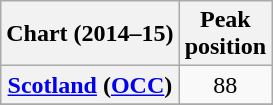<table class="wikitable sortable plainrowheaders" style="text-align:center">
<tr>
<th scope="col">Chart (2014–15)</th>
<th scope="col">Peak<br>position</th>
</tr>
<tr>
<th scope="row"><a href='#'>Scotland</a> (<a href='#'>OCC</a>)</th>
<td>88</td>
</tr>
<tr>
</tr>
<tr>
</tr>
<tr>
</tr>
<tr>
</tr>
</table>
